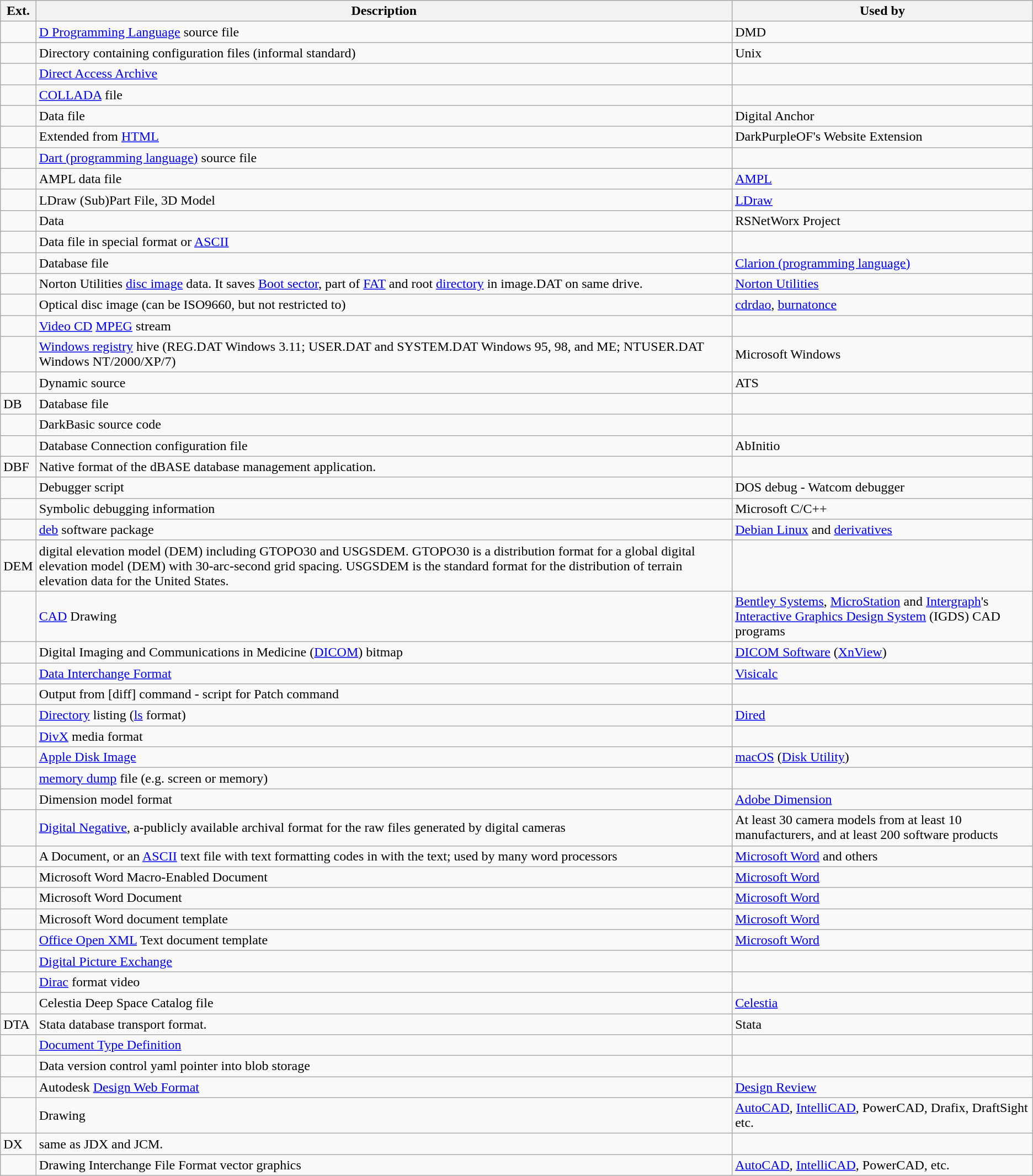<table class="wikitable sortable">
<tr>
<th scope="col">Ext.</th>
<th scope="col">Description</th>
<th scope="col">Used by</th>
</tr>
<tr>
<td></td>
<td><a href='#'>D Programming Language</a> source file</td>
<td>DMD</td>
</tr>
<tr>
<td></td>
<td>Directory containing configuration files (informal standard)</td>
<td>Unix</td>
</tr>
<tr>
<td></td>
<td><a href='#'>Direct Access Archive</a></td>
<td></td>
</tr>
<tr>
<td></td>
<td><a href='#'>COLLADA</a> file</td>
<td></td>
</tr>
<tr>
<td></td>
<td>Data file</td>
<td>Digital Anchor</td>
</tr>
<tr>
<td></td>
<td>Extended from <a href='#'>HTML</a></td>
<td>DarkPurpleOF's Website Extension</td>
</tr>
<tr>
<td></td>
<td><a href='#'>Dart (programming language)</a> source file</td>
<td></td>
</tr>
<tr>
<td></td>
<td>AMPL data file</td>
<td><a href='#'>AMPL</a></td>
</tr>
<tr>
<td></td>
<td>LDraw (Sub)Part File, 3D Model</td>
<td><a href='#'>LDraw</a></td>
</tr>
<tr>
<td></td>
<td>Data</td>
<td>RSNetWorx Project</td>
</tr>
<tr>
<td></td>
<td>Data file in special format or <a href='#'>ASCII</a></td>
<td></td>
</tr>
<tr>
<td></td>
<td>Database file</td>
<td><a href='#'>Clarion (programming language)</a></td>
</tr>
<tr>
<td></td>
<td>Norton Utilities <a href='#'>disc image</a> data. It saves <a href='#'>Boot sector</a>, part of <a href='#'>FAT</a> and root <a href='#'>directory</a> in image.DAT on same drive.</td>
<td><a href='#'>Norton Utilities</a></td>
</tr>
<tr>
<td></td>
<td>Optical disc image (can be ISO9660, but not restricted to)</td>
<td><a href='#'>cdrdao</a>, <a href='#'>burnatonce</a></td>
</tr>
<tr>
<td></td>
<td><a href='#'>Video CD</a> <a href='#'>MPEG</a> stream</td>
<td></td>
</tr>
<tr>
<td></td>
<td><a href='#'>Windows registry</a> hive (REG.DAT Windows 3.11; USER.DAT and SYSTEM.DAT Windows 95, 98, and ME; NTUSER.DAT Windows NT/2000/XP/7)</td>
<td>Microsoft Windows</td>
</tr>
<tr>
<td></td>
<td>Dynamic source</td>
<td>ATS</td>
</tr>
<tr>
<td>DB</td>
<td>Database file</td>
<td></td>
</tr>
<tr>
<td></td>
<td>DarkBasic source code</td>
<td></td>
</tr>
<tr>
<td></td>
<td>Database Connection configuration file</td>
<td>AbInitio</td>
</tr>
<tr>
<td>DBF</td>
<td>Native format of the dBASE database management application.</td>
<td></td>
</tr>
<tr>
<td></td>
<td>Debugger script</td>
<td>DOS debug - Watcom debugger</td>
</tr>
<tr>
<td></td>
<td>Symbolic debugging information</td>
<td>Microsoft C/C++</td>
</tr>
<tr>
<td></td>
<td><a href='#'>deb</a> software package</td>
<td><a href='#'>Debian Linux</a> and <a href='#'>derivatives</a></td>
</tr>
<tr>
<td>DEM</td>
<td>digital elevation model (DEM) including GTOPO30 and USGSDEM. GTOPO30 is a distribution format for a global digital elevation model (DEM) with 30-arc-second grid spacing. USGSDEM is the standard format for the distribution of terrain elevation data for the United States.</td>
</tr>
<tr>
<td></td>
<td><a href='#'>CAD</a> Drawing</td>
<td><a href='#'>Bentley Systems</a>, <a href='#'>MicroStation</a> and <a href='#'>Intergraph</a>'s <a href='#'>Interactive Graphics Design System</a> (IGDS) CAD programs</td>
</tr>
<tr>
<td></td>
<td>Digital Imaging and Communications in Medicine (<a href='#'>DICOM</a>) bitmap</td>
<td><a href='#'>DICOM Software</a> (<a href='#'>XnView</a>)</td>
</tr>
<tr>
<td></td>
<td><a href='#'>Data Interchange Format</a></td>
<td><a href='#'>Visicalc</a></td>
</tr>
<tr>
<td></td>
<td>Output from [diff] command - script for Patch command</td>
<td></td>
</tr>
<tr>
<td></td>
<td><a href='#'>Directory</a> listing (<a href='#'>ls</a> format)</td>
<td><a href='#'>Dired</a></td>
</tr>
<tr>
<td></td>
<td><a href='#'>DivX</a> media format</td>
<td></td>
</tr>
<tr>
<td></td>
<td><a href='#'>Apple Disk Image</a></td>
<td><a href='#'>macOS</a> (<a href='#'>Disk Utility</a>)</td>
</tr>
<tr>
<td></td>
<td><a href='#'>memory dump</a> file (e.g. screen or memory)</td>
<td></td>
</tr>
<tr>
<td></td>
<td>Dimension model format</td>
<td><a href='#'>Adobe Dimension</a></td>
</tr>
<tr>
<td></td>
<td><a href='#'>Digital Negative</a>, a-publicly available archival format for the raw files generated by digital cameras</td>
<td>At least 30 camera models from at least 10 manufacturers, and at least 200 software products</td>
</tr>
<tr>
<td></td>
<td>A Document, or an <a href='#'>ASCII</a> text file with text formatting codes in with the text; used by many word processors</td>
<td><a href='#'>Microsoft Word</a> and others</td>
</tr>
<tr>
<td></td>
<td>Microsoft Word Macro-Enabled Document</td>
<td><a href='#'>Microsoft Word</a></td>
</tr>
<tr>
<td></td>
<td>Microsoft Word Document</td>
<td><a href='#'>Microsoft Word</a></td>
</tr>
<tr>
<td></td>
<td>Microsoft Word document template</td>
<td><a href='#'>Microsoft Word</a></td>
</tr>
<tr>
<td></td>
<td><a href='#'>Office Open XML</a> Text document template</td>
<td><a href='#'>Microsoft Word</a></td>
</tr>
<tr>
<td></td>
<td><a href='#'>Digital Picture Exchange</a></td>
<td></td>
</tr>
<tr>
<td></td>
<td><a href='#'>Dirac</a> format video</td>
<td></td>
</tr>
<tr>
<td></td>
<td>Celestia Deep Space Catalog file</td>
<td><a href='#'>Celestia</a></td>
</tr>
<tr>
<td>DTA</td>
<td>Stata database transport format.</td>
<td>Stata</td>
</tr>
<tr>
<td></td>
<td><a href='#'>Document Type Definition</a></td>
<td></td>
</tr>
<tr>
<td></td>
<td>Data version control yaml pointer into blob storage</td>
<td></td>
</tr>
<tr>
<td></td>
<td>Autodesk <a href='#'>Design Web Format</a></td>
<td><a href='#'>Design Review</a></td>
</tr>
<tr>
<td></td>
<td>Drawing</td>
<td><a href='#'>AutoCAD</a>, <a href='#'>IntelliCAD</a>, PowerCAD, Drafix, DraftSight etc.</td>
</tr>
<tr>
<td>DX</td>
<td>same as JDX and JCM.</td>
<td></td>
</tr>
<tr>
<td></td>
<td>Drawing Interchange File Format vector graphics</td>
<td><a href='#'>AutoCAD</a>, <a href='#'>IntelliCAD</a>, PowerCAD, etc.</td>
</tr>
</table>
